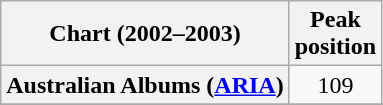<table class="wikitable sortable plainrowheaders">
<tr>
<th scope="col">Chart (2002–2003)</th>
<th scope="col">Peak<br>position</th>
</tr>
<tr>
<th scope="row">Australian Albums (<a href='#'>ARIA</a>)</th>
<td align="center">109</td>
</tr>
<tr>
</tr>
<tr>
</tr>
</table>
